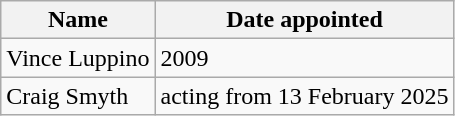<table class="wikitable">
<tr>
<th>Name</th>
<th>Date appointed</th>
</tr>
<tr>
<td>Vince Luppino</td>
<td>2009</td>
</tr>
<tr>
<td>Craig Smyth </td>
<td>acting from 13 February 2025</td>
</tr>
</table>
